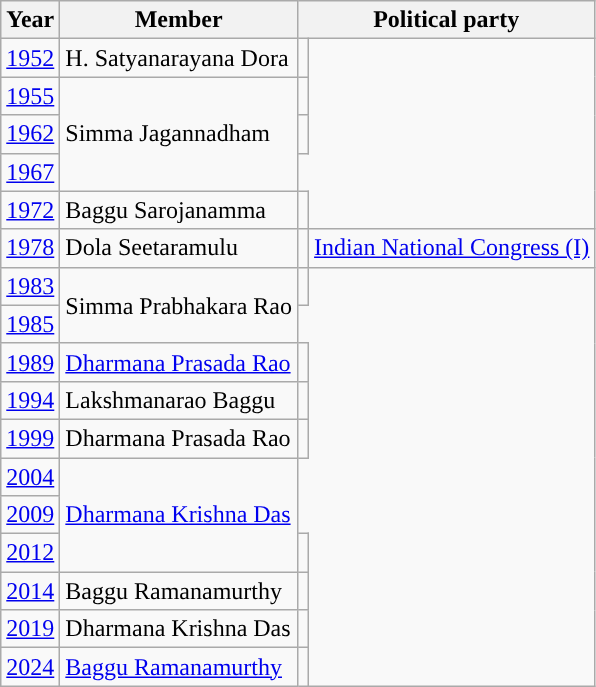<table class="wikitable sortable">
<tr>
<th>Year</th>
<th>Member</th>
<th colspan="2">Political party</th>
</tr>
<tr>
<td><a href='#'>1952</a></td>
<td>H. Satyanarayana Dora</td>
<td></td>
</tr>
<tr>
<td><a href='#'>1955</a></td>
<td rowspan=3>Simma Jagannadham</td>
<td></td>
</tr>
<tr>
<td><a href='#'>1962</a></td>
<td></td>
</tr>
<tr>
<td><a href='#'>1967</a></td>
</tr>
<tr>
<td><a href='#'>1972</a></td>
<td>Baggu Sarojanamma</td>
<td></td>
</tr>
<tr>
<td><a href='#'>1978</a></td>
<td>Dola Seetaramulu</td>
<td style="background-color: "></td>
<td><a href='#'>Indian National Congress (I)</a></td>
</tr>
<tr>
<td><a href='#'>1983</a></td>
<td rowspan=2>Simma Prabhakara Rao</td>
<td></td>
</tr>
<tr>
<td><a href='#'>1985</a></td>
</tr>
<tr>
<td><a href='#'>1989</a></td>
<td><a href='#'>Dharmana Prasada Rao</a></td>
<td></td>
</tr>
<tr>
<td><a href='#'>1994</a></td>
<td>Lakshmanarao Baggu</td>
<td></td>
</tr>
<tr>
<td><a href='#'>1999</a></td>
<td>Dharmana Prasada Rao</td>
<td></td>
</tr>
<tr>
<td><a href='#'>2004</a></td>
<td rowspan=3><a href='#'>Dharmana Krishna Das</a></td>
</tr>
<tr>
<td><a href='#'>2009</a></td>
</tr>
<tr>
<td><a href='#'>2012</a></td>
<td></td>
</tr>
<tr>
<td><a href='#'>2014</a></td>
<td>Baggu Ramanamurthy</td>
<td></td>
</tr>
<tr>
<td><a href='#'>2019</a></td>
<td>Dharmana Krishna Das</td>
<td></td>
</tr>
<tr>
<td><a href='#'>2024</a></td>
<td><a href='#'>Baggu Ramanamurthy</a></td>
<td></td>
</tr>
</table>
